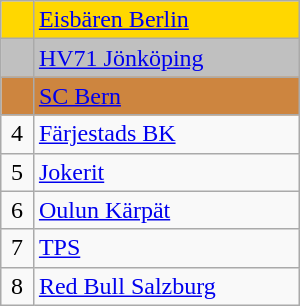<table class="wikitable" style="width:200px;">
<tr style="background:gold;">
<td align=center></td>
<td> <a href='#'>Eisbären Berlin</a></td>
</tr>
<tr style="background:silver;">
<td align=center></td>
<td> <a href='#'>HV71 Jönköping</a></td>
</tr>
<tr style="background:peru;">
<td align=center></td>
<td> <a href='#'>SC Bern</a></td>
</tr>
<tr>
<td align=center>4</td>
<td> <a href='#'>Färjestads BK</a></td>
</tr>
<tr>
<td align=center>5</td>
<td> <a href='#'>Jokerit</a></td>
</tr>
<tr>
<td align=center>6</td>
<td> <a href='#'>Oulun Kärpät</a></td>
</tr>
<tr>
<td align=center>7</td>
<td> <a href='#'>TPS</a></td>
</tr>
<tr>
<td align=center>8</td>
<td> <a href='#'>Red Bull Salzburg</a></td>
</tr>
</table>
